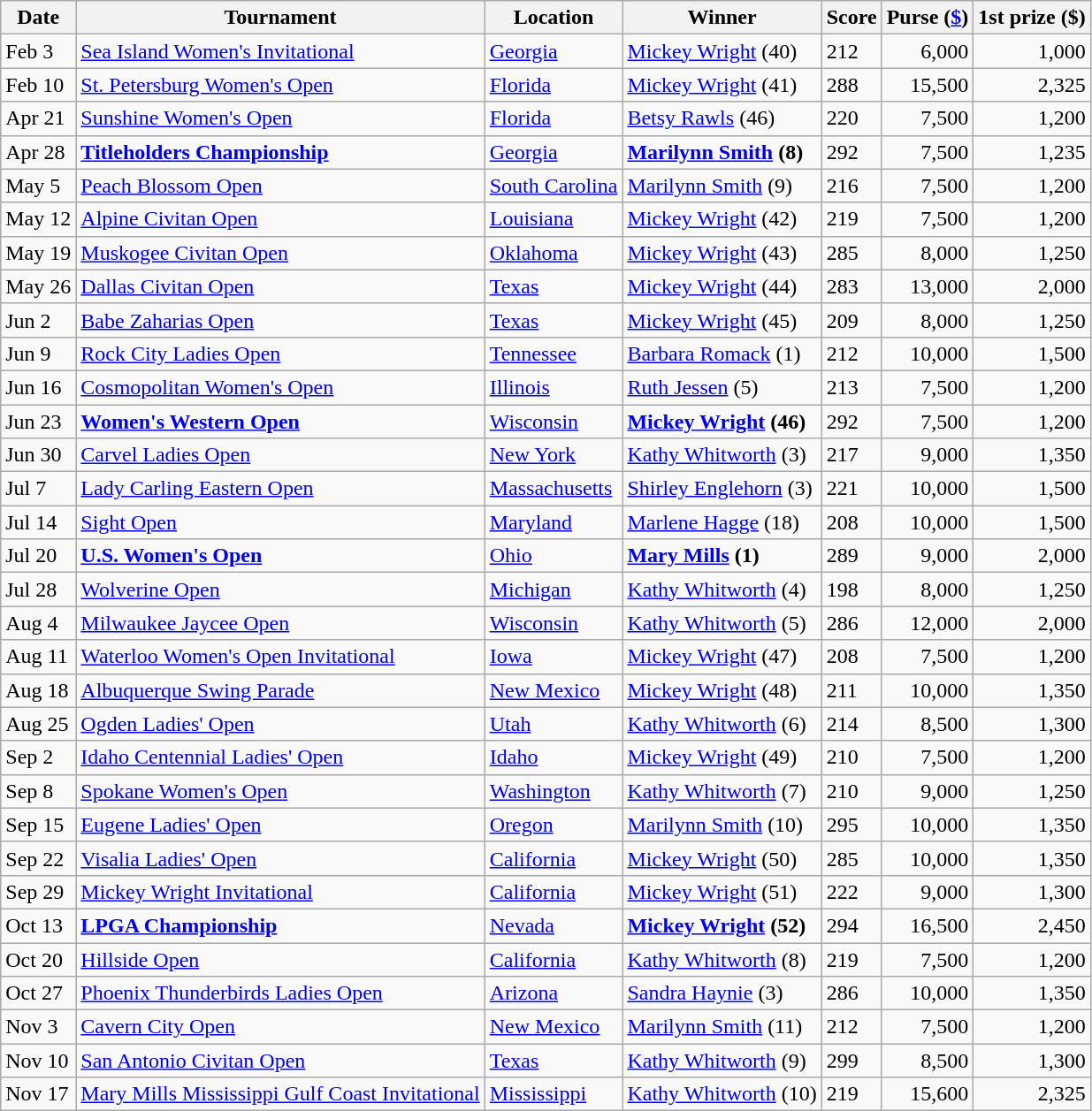<table class=wikitable>
<tr>
<th>Date</th>
<th>Tournament</th>
<th>Location</th>
<th>Winner</th>
<th>Score</th>
<th>Purse (<a href='#'>$</a>)</th>
<th>1st prize ($)</th>
</tr>
<tr>
<td>Feb 3</td>
<td><a href='#'>Sea Island Women's Invitational</a></td>
<td><a href='#'>Georgia</a></td>
<td> <a href='#'>Mickey Wright</a> (40)</td>
<td>212</td>
<td align=right>6,000</td>
<td align=right>1,000</td>
</tr>
<tr>
<td>Feb 10</td>
<td><a href='#'>St. Petersburg Women's Open</a></td>
<td><a href='#'>Florida</a></td>
<td> <a href='#'>Mickey Wright</a> (41)</td>
<td>288</td>
<td align=right>15,500</td>
<td align=right>2,325</td>
</tr>
<tr>
<td>Apr 21</td>
<td><a href='#'>Sunshine Women's Open</a></td>
<td><a href='#'>Florida</a></td>
<td> <a href='#'>Betsy Rawls</a> (46)</td>
<td>220</td>
<td align=right>7,500</td>
<td align=right>1,200</td>
</tr>
<tr>
<td>Apr 28</td>
<td><strong><a href='#'>Titleholders Championship</a></strong></td>
<td><a href='#'>Georgia</a></td>
<td> <strong><a href='#'>Marilynn Smith</a> (8)</strong></td>
<td>292</td>
<td align=right>7,500</td>
<td align=right>1,235</td>
</tr>
<tr>
<td>May 5</td>
<td><a href='#'>Peach Blossom Open</a></td>
<td><a href='#'>South Carolina</a></td>
<td> <a href='#'>Marilynn Smith</a> (9)</td>
<td>216</td>
<td align=right>7,500</td>
<td align=right>1,200</td>
</tr>
<tr>
<td>May 12</td>
<td><a href='#'>Alpine Civitan Open</a></td>
<td><a href='#'>Louisiana</a></td>
<td> <a href='#'>Mickey Wright</a> (42)</td>
<td>219</td>
<td align=right>7,500</td>
<td align=right>1,200</td>
</tr>
<tr>
<td>May 19</td>
<td><a href='#'>Muskogee Civitan Open</a></td>
<td><a href='#'>Oklahoma</a></td>
<td> <a href='#'>Mickey Wright</a> (43)</td>
<td>285</td>
<td align=right>8,000</td>
<td align=right>1,250</td>
</tr>
<tr>
<td>May 26</td>
<td><a href='#'>Dallas Civitan Open</a></td>
<td><a href='#'>Texas</a></td>
<td> <a href='#'>Mickey Wright</a> (44)</td>
<td>283</td>
<td align=right>13,000</td>
<td align=right>2,000</td>
</tr>
<tr>
<td>Jun 2</td>
<td><a href='#'>Babe Zaharias Open</a></td>
<td><a href='#'>Texas</a></td>
<td> <a href='#'>Mickey Wright</a> (45)</td>
<td>209</td>
<td align=right>8,000</td>
<td align=right>1,250</td>
</tr>
<tr>
<td>Jun 9</td>
<td><a href='#'>Rock City Ladies Open</a></td>
<td><a href='#'>Tennessee</a></td>
<td> <a href='#'>Barbara Romack</a> (1)</td>
<td>212</td>
<td align=right>10,000</td>
<td align=right>1,500</td>
</tr>
<tr>
<td>Jun 16</td>
<td><a href='#'>Cosmopolitan Women's Open</a></td>
<td><a href='#'>Illinois</a></td>
<td> <a href='#'>Ruth Jessen</a> (5)</td>
<td>213</td>
<td align=right>7,500</td>
<td align=right>1,200</td>
</tr>
<tr>
<td>Jun 23</td>
<td><strong><a href='#'>Women's Western Open</a></strong></td>
<td><a href='#'>Wisconsin</a></td>
<td> <strong><a href='#'>Mickey Wright</a> (46)</strong></td>
<td>292</td>
<td align=right>7,500</td>
<td align=right>1,200</td>
</tr>
<tr>
<td>Jun 30</td>
<td><a href='#'>Carvel Ladies Open</a></td>
<td><a href='#'>New York</a></td>
<td> <a href='#'>Kathy Whitworth</a> (3)</td>
<td>217</td>
<td align=right>9,000</td>
<td align=right>1,350</td>
</tr>
<tr>
<td>Jul 7</td>
<td><a href='#'>Lady Carling Eastern Open</a></td>
<td><a href='#'>Massachusetts</a></td>
<td> <a href='#'>Shirley Englehorn</a> (3)</td>
<td>221</td>
<td align=right>10,000</td>
<td align=right>1,500</td>
</tr>
<tr>
<td>Jul 14</td>
<td><a href='#'>Sight Open</a></td>
<td><a href='#'>Maryland</a></td>
<td> <a href='#'>Marlene Hagge</a> (18)</td>
<td>208</td>
<td align=right>10,000</td>
<td align=right>1,500</td>
</tr>
<tr>
<td>Jul 20</td>
<td><strong><a href='#'>U.S. Women's Open</a></strong></td>
<td><a href='#'>Ohio</a></td>
<td> <strong><a href='#'>Mary Mills</a> (1)</strong></td>
<td>289</td>
<td align=right>9,000</td>
<td align=right>2,000</td>
</tr>
<tr>
<td>Jul 28</td>
<td><a href='#'>Wolverine Open</a></td>
<td><a href='#'>Michigan</a></td>
<td> <a href='#'>Kathy Whitworth</a> (4)</td>
<td>198</td>
<td align=right>8,000</td>
<td align=right>1,250</td>
</tr>
<tr>
<td>Aug 4</td>
<td><a href='#'>Milwaukee Jaycee Open</a></td>
<td><a href='#'>Wisconsin</a></td>
<td> <a href='#'>Kathy Whitworth</a> (5)</td>
<td>286</td>
<td align=right>12,000</td>
<td align=right>2,000</td>
</tr>
<tr>
<td>Aug 11</td>
<td><a href='#'>Waterloo Women's Open Invitational</a></td>
<td><a href='#'>Iowa</a></td>
<td> <a href='#'>Mickey Wright</a> (47)</td>
<td>208</td>
<td align=right>7,500</td>
<td align=right>1,200</td>
</tr>
<tr>
<td>Aug 18</td>
<td><a href='#'>Albuquerque Swing Parade</a></td>
<td><a href='#'>New Mexico</a></td>
<td> <a href='#'>Mickey Wright</a> (48)</td>
<td>211</td>
<td align=right>10,000</td>
<td align=right>1,350</td>
</tr>
<tr>
<td>Aug 25</td>
<td><a href='#'>Ogden Ladies' Open</a></td>
<td><a href='#'>Utah</a></td>
<td> <a href='#'>Kathy Whitworth</a> (6)</td>
<td>214</td>
<td align=right>8,500</td>
<td align=right>1,300</td>
</tr>
<tr>
<td>Sep 2</td>
<td><a href='#'>Idaho Centennial Ladies' Open</a></td>
<td><a href='#'>Idaho</a></td>
<td> <a href='#'>Mickey Wright</a> (49)</td>
<td>210</td>
<td align=right>7,500</td>
<td align=right>1,200</td>
</tr>
<tr>
<td>Sep 8</td>
<td><a href='#'>Spokane Women's Open</a></td>
<td><a href='#'>Washington</a></td>
<td> <a href='#'>Kathy Whitworth</a> (7)</td>
<td>210</td>
<td align=right>9,000</td>
<td align=right>1,250</td>
</tr>
<tr>
<td>Sep 15</td>
<td><a href='#'>Eugene Ladies' Open</a></td>
<td><a href='#'>Oregon</a></td>
<td> <a href='#'>Marilynn Smith</a> (10)</td>
<td>295</td>
<td align=right>10,000</td>
<td align=right>1,350</td>
</tr>
<tr>
<td>Sep 22</td>
<td><a href='#'>Visalia Ladies' Open</a></td>
<td><a href='#'>California</a></td>
<td> <a href='#'>Mickey Wright</a> (50)</td>
<td>285</td>
<td align=right>10,000</td>
<td align=right>1,350</td>
</tr>
<tr>
<td>Sep 29</td>
<td><a href='#'>Mickey Wright Invitational</a></td>
<td><a href='#'>California</a></td>
<td> <a href='#'>Mickey Wright</a> (51)</td>
<td>222</td>
<td align=right>9,000</td>
<td align=right>1,300</td>
</tr>
<tr>
<td>Oct 13</td>
<td><strong><a href='#'>LPGA Championship</a></strong></td>
<td><a href='#'>Nevada</a></td>
<td> <strong><a href='#'>Mickey Wright</a> (52)</strong></td>
<td>294</td>
<td align=right>16,500</td>
<td align=right>2,450</td>
</tr>
<tr>
<td>Oct 20</td>
<td><a href='#'>Hillside Open</a></td>
<td><a href='#'>California</a></td>
<td> <a href='#'>Kathy Whitworth</a> (8)</td>
<td>219</td>
<td align=right>7,500</td>
<td align=right>1,200</td>
</tr>
<tr>
<td>Oct 27</td>
<td><a href='#'>Phoenix Thunderbirds Ladies Open</a></td>
<td><a href='#'>Arizona</a></td>
<td> <a href='#'>Sandra Haynie</a> (3)</td>
<td>286</td>
<td align=right>10,000</td>
<td align=right>1,350</td>
</tr>
<tr>
<td>Nov 3</td>
<td><a href='#'>Cavern City Open</a></td>
<td><a href='#'>New Mexico</a></td>
<td> <a href='#'>Marilynn Smith</a> (11)</td>
<td>212</td>
<td align=right>7,500</td>
<td align=right>1,200</td>
</tr>
<tr>
<td>Nov 10</td>
<td><a href='#'>San Antonio Civitan Open</a></td>
<td><a href='#'>Texas</a></td>
<td> <a href='#'>Kathy Whitworth</a> (9)</td>
<td>299</td>
<td align=right>8,500</td>
<td align=right>1,300</td>
</tr>
<tr>
<td>Nov 17</td>
<td><a href='#'>Mary Mills Mississippi Gulf Coast Invitational</a></td>
<td><a href='#'>Mississippi</a></td>
<td> <a href='#'>Kathy Whitworth</a> (10)</td>
<td>219</td>
<td align=right>15,600</td>
<td align=right>2,325</td>
</tr>
</table>
